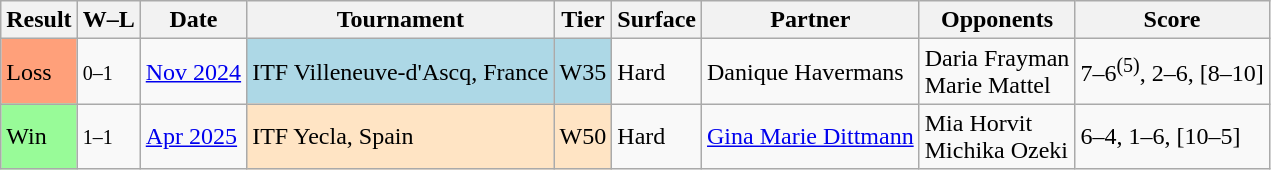<table class="sortable wikitable">
<tr>
<th>Result</th>
<th class="unsortable">W–L</th>
<th>Date</th>
<th>Tournament</th>
<th>Tier</th>
<th>Surface</th>
<th>Partner</th>
<th>Opponents</th>
<th class="unsortable">Score</th>
</tr>
<tr>
<td style="background:#ffa07a;">Loss</td>
<td><small>0–1</small></td>
<td><a href='#'>Nov 2024</a></td>
<td style="background:lightblue;">ITF Villeneuve-d'Ascq, France</td>
<td style="background:lightblue;">W35</td>
<td>Hard</td>
<td> Danique Havermans</td>
<td> Daria Frayman <br>  Marie Mattel</td>
<td>7–6<sup>(5)</sup>, 2–6, [8–10]</td>
</tr>
<tr>
<td style="background:#98FB98;">Win</td>
<td><small>1–1</small></td>
<td><a href='#'>Apr 2025</a></td>
<td style="background:#ffe4c4;">ITF Yecla, Spain</td>
<td style="background:#ffe4c4;">W50</td>
<td>Hard</td>
<td> <a href='#'>Gina Marie Dittmann</a></td>
<td> Mia Horvit <br> Michika Ozeki</td>
<td>6–4, 1–6, [10–5]</td>
</tr>
</table>
